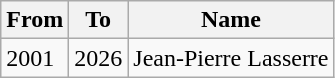<table class="wikitable">
<tr>
<th>From</th>
<th>To</th>
<th>Name</th>
</tr>
<tr>
<td>2001</td>
<td>2026</td>
<td>Jean-Pierre Lasserre</td>
</tr>
</table>
